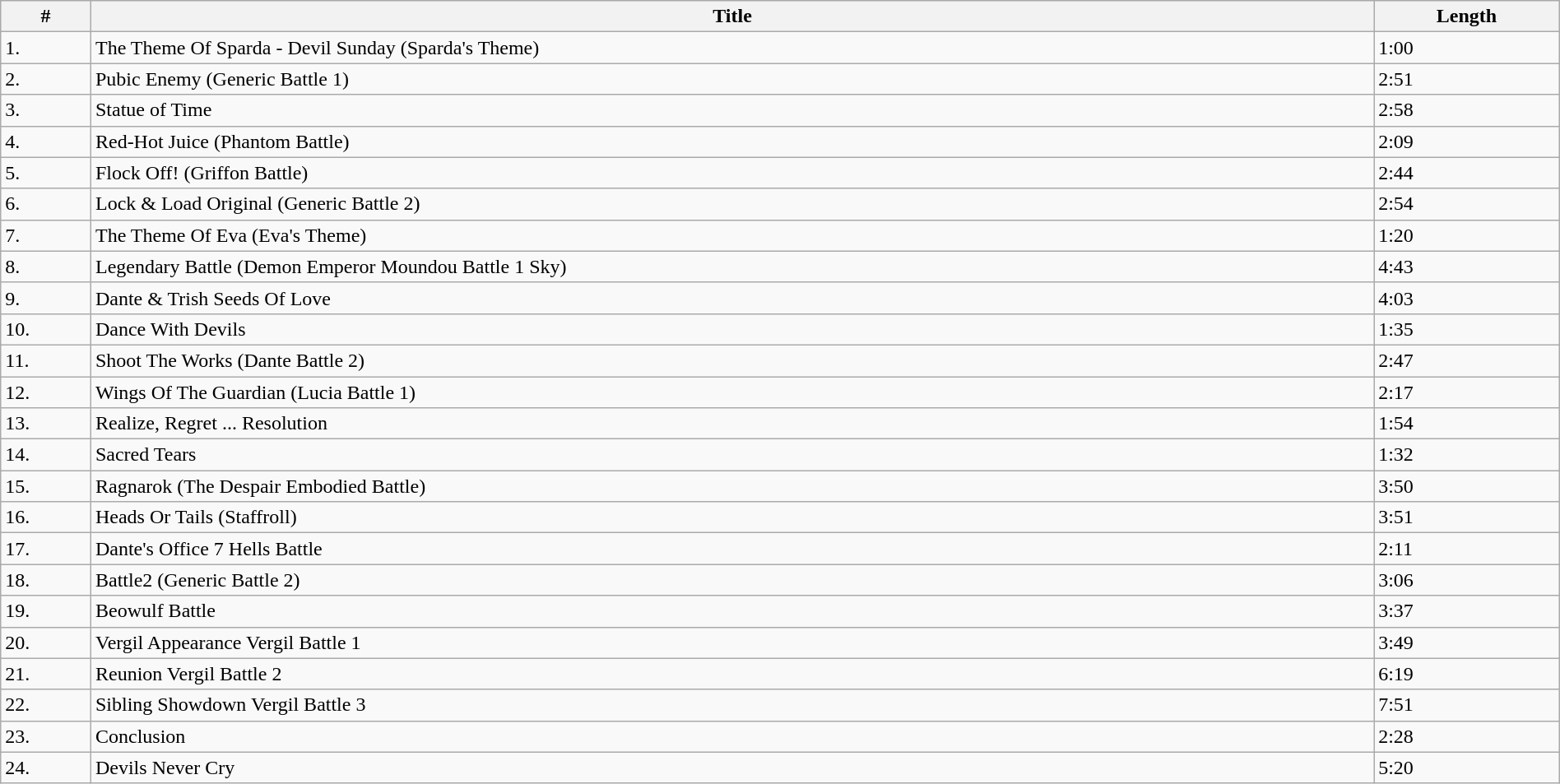<table class="wikitable" style="width:100%; margin-right:-1em;">
<tr>
<th>#</th>
<th>Title</th>
<th>Length</th>
</tr>
<tr>
<td>1.</td>
<td>The Theme Of Sparda - Devil Sunday (Sparda's Theme)</td>
<td>1:00</td>
</tr>
<tr>
<td>2.</td>
<td>Pubic Enemy (Generic Battle 1)</td>
<td>2:51</td>
</tr>
<tr>
<td>3.</td>
<td>Statue of Time</td>
<td>2:58</td>
</tr>
<tr>
<td>4.</td>
<td>Red-Hot Juice (Phantom Battle)</td>
<td>2:09</td>
</tr>
<tr>
<td>5.</td>
<td>Flock Off! (Griffon Battle)</td>
<td>2:44</td>
</tr>
<tr>
<td>6.</td>
<td>Lock & Load Original (Generic Battle 2)</td>
<td>2:54</td>
</tr>
<tr>
<td>7.</td>
<td>The Theme Of Eva (Eva's Theme)</td>
<td>1:20</td>
</tr>
<tr>
<td>8.</td>
<td>Legendary Battle (Demon Emperor Moundou Battle 1 Sky)</td>
<td>4:43</td>
</tr>
<tr>
<td>9.</td>
<td>Dante & Trish Seeds Of Love</td>
<td>4:03</td>
</tr>
<tr>
<td>10.</td>
<td>Dance With Devils</td>
<td>1:35</td>
</tr>
<tr>
<td>11.</td>
<td>Shoot The Works (Dante Battle 2)</td>
<td>2:47</td>
</tr>
<tr>
<td>12.</td>
<td>Wings Of The Guardian (Lucia Battle 1)</td>
<td>2:17</td>
</tr>
<tr>
<td>13.</td>
<td>Realize, Regret ... Resolution</td>
<td>1:54</td>
</tr>
<tr>
<td>14.</td>
<td>Sacred Tears</td>
<td>1:32</td>
</tr>
<tr>
<td>15.</td>
<td>Ragnarok (The Despair Embodied Battle)</td>
<td>3:50</td>
</tr>
<tr>
<td>16.</td>
<td>Heads Or Tails (Staffroll)</td>
<td>3:51</td>
</tr>
<tr>
<td>17.</td>
<td>Dante's Office 7 Hells Battle</td>
<td>2:11</td>
</tr>
<tr>
<td>18.</td>
<td>Battle2 (Generic Battle 2)</td>
<td>3:06</td>
</tr>
<tr>
<td>19.</td>
<td>Beowulf Battle</td>
<td>3:37</td>
</tr>
<tr>
<td>20.</td>
<td>Vergil Appearance Vergil Battle 1</td>
<td>3:49</td>
</tr>
<tr>
<td>21.</td>
<td>Reunion Vergil Battle 2</td>
<td>6:19</td>
</tr>
<tr>
<td>22.</td>
<td>Sibling Showdown Vergil Battle 3</td>
<td>7:51</td>
</tr>
<tr>
<td>23.</td>
<td>Conclusion</td>
<td>2:28</td>
</tr>
<tr>
<td>24.</td>
<td>Devils Never Cry</td>
<td>5:20</td>
</tr>
</table>
